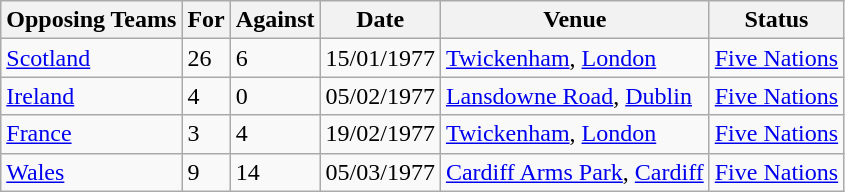<table class="wikitable">
<tr>
<th>Opposing Teams</th>
<th>For</th>
<th>Against</th>
<th>Date</th>
<th>Venue</th>
<th>Status</th>
</tr>
<tr>
<td><a href='#'>Scotland</a></td>
<td>26</td>
<td>6</td>
<td>15/01/1977</td>
<td><a href='#'>Twickenham</a>, <a href='#'>London</a></td>
<td><a href='#'>Five Nations</a></td>
</tr>
<tr>
<td><a href='#'>Ireland</a></td>
<td>4</td>
<td>0</td>
<td>05/02/1977</td>
<td><a href='#'>Lansdowne Road</a>, <a href='#'>Dublin</a></td>
<td><a href='#'>Five Nations</a></td>
</tr>
<tr>
<td><a href='#'>France</a></td>
<td>3</td>
<td>4</td>
<td>19/02/1977</td>
<td><a href='#'>Twickenham</a>, <a href='#'>London</a></td>
<td><a href='#'>Five Nations</a></td>
</tr>
<tr>
<td><a href='#'>Wales</a></td>
<td>9</td>
<td>14</td>
<td>05/03/1977</td>
<td><a href='#'>Cardiff Arms Park</a>, <a href='#'>Cardiff</a></td>
<td><a href='#'>Five Nations</a></td>
</tr>
</table>
